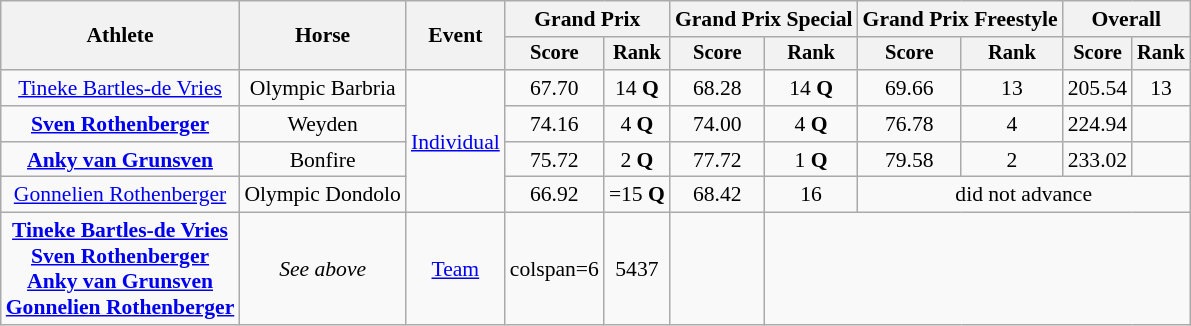<table class=wikitable style="font-size:90%">
<tr>
<th rowspan="2">Athlete</th>
<th rowspan="2">Horse</th>
<th rowspan="2">Event</th>
<th colspan="2">Grand Prix</th>
<th colspan="2">Grand Prix Special</th>
<th colspan="2">Grand Prix Freestyle</th>
<th colspan="2">Overall</th>
</tr>
<tr style="font-size:95%">
<th>Score</th>
<th>Rank</th>
<th>Score</th>
<th>Rank</th>
<th>Score</th>
<th>Rank</th>
<th>Score</th>
<th>Rank</th>
</tr>
<tr align=center>
<td><a href='#'>Tineke Bartles-de Vries</a></td>
<td>Olympic Barbria</td>
<td align=left rowspan=4><a href='#'>Individual</a></td>
<td>67.70</td>
<td>14 <strong>Q</strong></td>
<td>68.28</td>
<td>14 <strong>Q</strong></td>
<td>69.66</td>
<td>13</td>
<td>205.54</td>
<td>13</td>
</tr>
<tr align=center>
<td><strong><a href='#'>Sven Rothenberger</a></strong></td>
<td>Weyden</td>
<td>74.16</td>
<td>4 <strong>Q</strong></td>
<td>74.00</td>
<td>4 <strong>Q</strong></td>
<td>76.78</td>
<td>4</td>
<td>224.94</td>
<td></td>
</tr>
<tr align=center>
<td><strong><a href='#'>Anky van Grunsven</a></strong></td>
<td>Bonfire</td>
<td>75.72</td>
<td>2 <strong>Q</strong></td>
<td>77.72</td>
<td>1 <strong>Q</strong></td>
<td>79.58</td>
<td>2</td>
<td>233.02</td>
<td></td>
</tr>
<tr align=center>
<td><a href='#'>Gonnelien Rothenberger</a></td>
<td>Olympic Dondolo</td>
<td>66.92</td>
<td>=15 <strong>Q</strong></td>
<td>68.42</td>
<td>16</td>
<td colspan=4>did not advance</td>
</tr>
<tr align=center>
<td><strong><a href='#'>Tineke Bartles-de Vries</a><br><a href='#'>Sven Rothenberger</a><br><a href='#'>Anky van Grunsven</a><br><a href='#'>Gonnelien Rothenberger</a></strong></td>
<td><em>See above</em></td>
<td rowspan=4><a href='#'>Team</a></td>
<td>colspan=6 </td>
<td>5437</td>
<td></td>
</tr>
</table>
